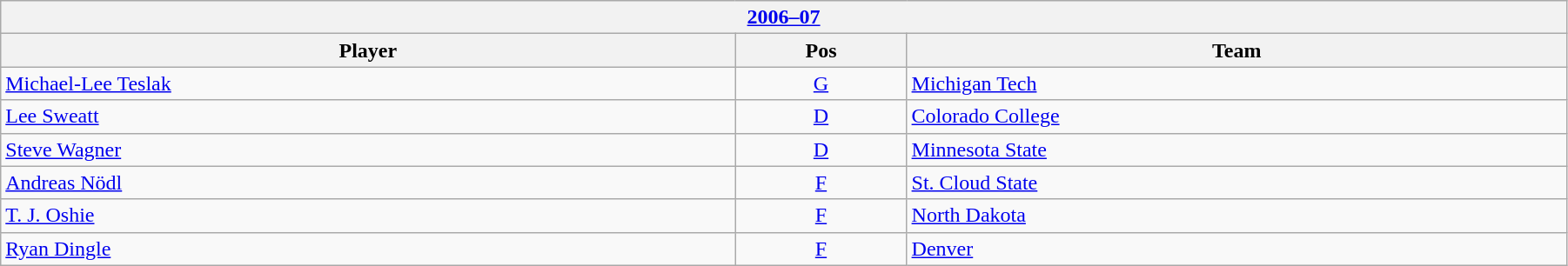<table class="wikitable" width=95%>
<tr>
<th colspan=3><a href='#'>2006–07</a></th>
</tr>
<tr>
<th>Player</th>
<th>Pos</th>
<th>Team</th>
</tr>
<tr>
<td><a href='#'>Michael-Lee Teslak</a></td>
<td align=center><a href='#'>G</a></td>
<td><a href='#'>Michigan Tech</a></td>
</tr>
<tr>
<td><a href='#'>Lee Sweatt</a></td>
<td align=center><a href='#'>D</a></td>
<td><a href='#'>Colorado College</a></td>
</tr>
<tr>
<td><a href='#'>Steve Wagner</a></td>
<td align=center><a href='#'>D</a></td>
<td><a href='#'>Minnesota State</a></td>
</tr>
<tr>
<td><a href='#'>Andreas Nödl</a></td>
<td align=center><a href='#'>F</a></td>
<td><a href='#'>St. Cloud State</a></td>
</tr>
<tr>
<td><a href='#'>T. J. Oshie</a></td>
<td align=center><a href='#'>F</a></td>
<td><a href='#'>North Dakota</a></td>
</tr>
<tr>
<td><a href='#'>Ryan Dingle</a></td>
<td align=center><a href='#'>F</a></td>
<td><a href='#'>Denver</a></td>
</tr>
</table>
